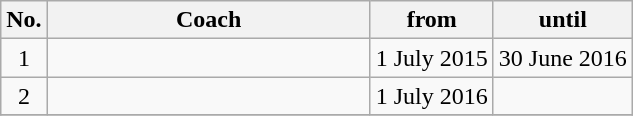<table class="wikitable sortable" style="text-align:center">
<tr>
<th>No.</th>
<th style="width:13em">Coach</th>
<th>from</th>
<th>until</th>
</tr>
<tr>
<td>1</td>
<td align=left> </td>
<td>1 July 2015</td>
<td>30 June 2016</td>
</tr>
<tr>
<td>2</td>
<td align=left> </td>
<td>1 July 2016</td>
<td></td>
</tr>
<tr>
</tr>
</table>
